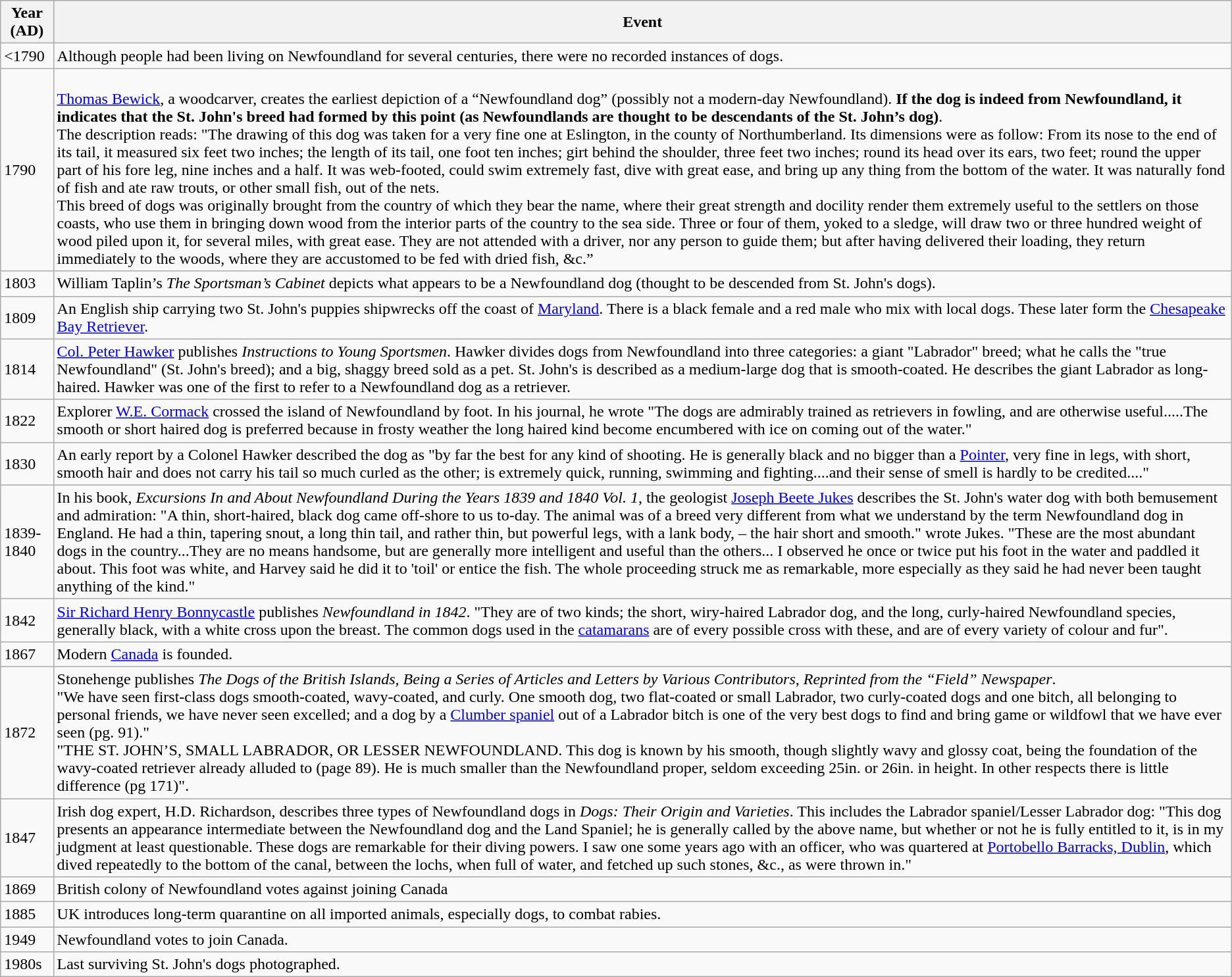<table class="wikitable">
<tr>
<th>Year (AD)</th>
<th>Event</th>
</tr>
<tr>
<td><1790</td>
<td>Although people had been living on Newfoundland for several centuries, there were no recorded instances of dogs.</td>
</tr>
<tr>
<td>1790</td>
<td><br><a href='#'>Thomas Bewick</a>, a woodcarver, creates the earliest depiction of a “Newfoundland dog” (possibly not a modern-day Newfoundland). <strong>If the dog is indeed from Newfoundland, it indicates that the St. John's breed had formed by this point (as Newfoundlands are thought to be descendants of the St. John’s dog)</strong>.<br>The description reads: "The drawing of this dog was taken for a very fine one at Eslington, in the county of Northumberland. Its dimensions were as follow: From its nose to the end of its tail, it measured six feet two inches; the length of its tail, one foot ten inches; girt behind the shoulder, three feet two inches; round its head over its ears, two feet; round the upper part of his fore leg, nine inches and a half. It was web-footed, could swim extremely fast, dive with great ease, and bring up any thing from the bottom of the water. It was naturally fond of fish and ate raw trouts, or other small fish, out of the nets.<br>This breed of dogs was originally brought from the country of which they bear the name, where their great strength and docility render them extremely useful to the settlers on those coasts, who use them in bringing down wood from the interior parts of the country to the sea side. Three or four of them, yoked to a sledge, will draw two or three hundred weight of wood piled upon it, for several miles, with great ease. They are not attended with a driver, nor any person to guide them; but after having delivered their loading, they return immediately to the woods, where they are accustomed to be fed with dried fish, &c.”</td>
</tr>
<tr>
<td>1803</td>
<td>William Taplin’s <em>The Sportsman’s Cabinet</em> depicts what appears to be a Newfoundland dog (thought to be descended from St. John's dogs).</td>
</tr>
<tr>
<td>1809</td>
<td>An English ship carrying two St. John's puppies shipwrecks off the coast of <a href='#'>Maryland</a>. There is a black female and a red male who mix with local dogs. These later form the <a href='#'>Chesapeake Bay Retriever</a>.</td>
</tr>
<tr>
<td>1814</td>
<td><a href='#'>Col. Peter Hawker</a> publishes <em>Instructions to Young Sportsmen</em>. Hawker divides dogs from Newfoundland into three categories: a giant "Labrador" breed; what he calls the "true Newfoundland" (St. John's breed); and a big, shaggy breed sold as a pet. St. John's is described as a medium-large dog that is smooth-coated. He describes the giant Labrador as long-haired. Hawker was one of the first to refer to a Newfoundland dog as a retriever.</td>
</tr>
<tr>
<td>1822</td>
<td>Explorer <a href='#'>W.E. Cormack</a> crossed the island of Newfoundland by foot. In his journal, he wrote "The dogs are admirably trained as retrievers in fowling, and are otherwise useful.....The smooth or short haired dog is preferred because in frosty weather the long haired kind become encumbered with ice on coming out of the water."</td>
</tr>
<tr>
<td>1830</td>
<td>An early report by a Colonel Hawker described the dog as "by far the best for any kind of shooting. He is generally black and no bigger than a <a href='#'>Pointer</a>, very fine in legs, with short, smooth hair and does not carry his tail so much curled as the other; is extremely quick, running, swimming and fighting....and their sense of smell is hardly to be credited...."</td>
</tr>
<tr>
<td>1839-1840</td>
<td>In his book, <em>Excursions In and About Newfoundland During the Years 1839 and 1840 Vol. 1</em>, the geologist <a href='#'>Joseph Beete Jukes</a> describes the St. John's water dog with both bemusement and admiration: "A thin, short-haired, black dog came off-shore to us to-day. The animal was of a breed very different from what we understand by the term Newfoundland dog in England. He had a thin, tapering snout, a long thin tail, and rather thin, but powerful legs, with a lank body, – the hair short and smooth." wrote Jukes. "These are the most abundant dogs in the country...They are no means handsome, but are generally more intelligent and useful than the others... I observed he once or twice put his foot in the water and paddled it about. This foot was white, and Harvey said he did it to 'toil' or entice the fish. The whole proceeding struck me as remarkable, more especially as they said he had never been taught anything of the kind."</td>
</tr>
<tr>
<td>1842</td>
<td><a href='#'>Sir Richard Henry Bonnycastle</a> publishes <em>Newfoundland in 1842</em>. "They are of two kinds; the short, wiry-haired Labrador dog, and the long, curly-haired Newfoundland species, generally black, with a white cross upon the breast. The common dogs used in the <a href='#'>catamarans</a> are of every possible cross with these, and are of every variety of colour and fur".</td>
</tr>
<tr>
<td>1867</td>
<td>Modern <a href='#'>Canada</a> is founded.</td>
</tr>
<tr>
<td>1872</td>
<td>Stonehenge publishes <em>The Dogs of the British Islands, Being a Series of Articles and Letters by Various Contributors, Reprinted from the “Field” Newspaper</em>.<br>"We have seen first-class dogs smooth-coated, wavy-coated, and curly. One smooth dog, two flat-coated or small Labrador, two curly-coated dogs and one bitch, all belonging to personal friends, we have never seen excelled; and a dog by a <a href='#'>Clumber spaniel</a> out of a Labrador bitch is one of the very best dogs to find and bring game or wildfowl that we have ever seen (pg. 91)."<br>"THE ST. JOHN’S, SMALL LABRADOR, OR LESSER NEWFOUNDLAND. This dog is known by his smooth, though slightly wavy and glossy coat, being the foundation of the wavy-coated retriever already alluded to (page 89). He is much smaller than the Newfoundland proper, seldom exceeding 25in. or 26in. in height. In other respects there is little difference (pg 171)".</td>
</tr>
<tr>
<td>1847</td>
<td>Irish dog expert, H.D. Richardson, describes three types of Newfoundland dogs in <em>Dogs: Their Origin and Varieties</em>.  This includes the Labrador spaniel/Lesser Labrador dog: "This dog presents an appearance intermediate between the Newfoundland dog and the Land Spaniel; he is generally called by the above name, but whether or not he is fully entitled to it, is in my judgment at least questionable. These dogs are remarkable for their diving powers. I saw one some years ago with an officer, who was quartered at <a href='#'>Portobello Barracks, Dublin</a>, which dived repeatedly to the bottom of the canal, between the lochs, when full of water, and fetched up such stones, &c., as were thrown in."</td>
</tr>
<tr>
<td>1869</td>
<td>British colony of Newfoundland votes against joining Canada</td>
</tr>
<tr>
<td>1885</td>
<td>UK introduces long-term quarantine on all imported animals, especially dogs, to combat rabies.</td>
</tr>
<tr>
<td>1949</td>
<td>Newfoundland votes to join Canada.</td>
</tr>
<tr>
<td>1980s</td>
<td>Last surviving St. John's dogs photographed.</td>
</tr>
</table>
